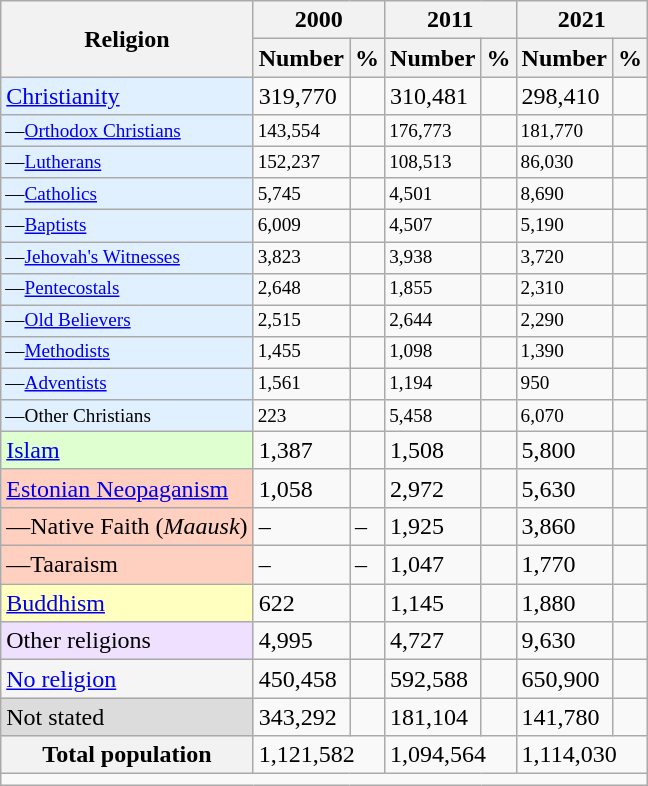<table class="wikitable">
<tr>
<th rowspan="2">Religion</th>
<th style="text-align:center;" colspan="2">2000</th>
<th style="text-align:center;" colspan="2">2011</th>
<th style="text-align:center;" colspan="2">2021</th>
</tr>
<tr>
<th>Number</th>
<th>%</th>
<th>Number</th>
<th>%</th>
<th>Number</th>
<th>%</th>
</tr>
<tr>
<td style="background:#E0F0FF;"><a href='#'>Christianity</a></td>
<td>319,770</td>
<td></td>
<td>310,481</td>
<td></td>
<td>298,410</td>
<td></td>
</tr>
<tr style="font-size: 80%">
<td style="background:#E0F0FF;">—<a href='#'>Orthodox Christians</a></td>
<td>143,554</td>
<td></td>
<td>176,773</td>
<td></td>
<td>181,770</td>
<td></td>
</tr>
<tr style="font-size: 80%">
<td style="background:#E0F0FF;">—<a href='#'>Lutherans</a></td>
<td>152,237</td>
<td></td>
<td>108,513</td>
<td></td>
<td>86,030</td>
<td></td>
</tr>
<tr style="font-size: 80%">
<td style="background:#E0F0FF;">—<a href='#'>Catholics</a></td>
<td>5,745</td>
<td></td>
<td>4,501</td>
<td></td>
<td>8,690</td>
<td></td>
</tr>
<tr style="font-size: 80%">
<td style="background:#E0F0FF;">—<a href='#'>Baptists</a></td>
<td>6,009</td>
<td></td>
<td>4,507</td>
<td></td>
<td>5,190</td>
<td></td>
</tr>
<tr style="font-size: 80%">
<td style="background:#E0F0FF;">—<a href='#'>Jehovah's Witnesses</a></td>
<td>3,823</td>
<td></td>
<td>3,938</td>
<td></td>
<td>3,720</td>
<td></td>
</tr>
<tr style="font-size: 80%">
<td style="background:#E0F0FF;">—<a href='#'>Pentecostals</a></td>
<td>2,648</td>
<td></td>
<td>1,855</td>
<td></td>
<td>2,310</td>
<td></td>
</tr>
<tr style="font-size: 80%">
<td style="background:#E0F0FF;">—<a href='#'>Old Believers</a></td>
<td>2,515</td>
<td></td>
<td>2,644</td>
<td></td>
<td>2,290</td>
<td></td>
</tr>
<tr style="font-size: 80%">
<td style="background:#E0F0FF;">—<a href='#'>Methodists</a></td>
<td>1,455</td>
<td></td>
<td>1,098</td>
<td></td>
<td>1,390</td>
<td></td>
</tr>
<tr style="font-size: 80%">
<td style="background:#E0F0FF;">—<a href='#'>Adventists</a></td>
<td>1,561</td>
<td></td>
<td>1,194</td>
<td></td>
<td>950</td>
<td></td>
</tr>
<tr style="font-size: 80%">
<td style="background:#E0F0FF;">—Other Christians</td>
<td>223</td>
<td></td>
<td>5,458</td>
<td></td>
<td>6,070</td>
<td></td>
</tr>
<tr>
<td style="background:#E0FFD0;"><a href='#'>Islam</a></td>
<td>1,387</td>
<td></td>
<td>1,508</td>
<td></td>
<td>5,800</td>
<td></td>
</tr>
<tr>
<td style="background:#FFD0C0;"><a href='#'>Estonian Neopaganism</a></td>
<td>1,058</td>
<td></td>
<td>2,972</td>
<td></td>
<td>5,630</td>
<td></td>
</tr>
<tr>
<td style="background:#FFD0C0;">—Native Faith (<em>Maausk</em>)</td>
<td>–</td>
<td>–</td>
<td>1,925</td>
<td></td>
<td>3,860</td>
<td></td>
</tr>
<tr>
<td style="background:#FFD0C0;">—Taaraism</td>
<td>–</td>
<td>–</td>
<td>1,047</td>
<td></td>
<td>1,770</td>
<td></td>
</tr>
<tr>
<td style="background:#FFFFC0;"><a href='#'>Buddhism</a></td>
<td>622</td>
<td></td>
<td>1,145</td>
<td></td>
<td>1,880</td>
<td></td>
</tr>
<tr>
<td style="background:#F0E0FF;">Other religions</td>
<td>4,995</td>
<td></td>
<td>4,727</td>
<td></td>
<td>9,630</td>
<td></td>
</tr>
<tr>
<td style="background:#F5F5F5;"><a href='#'>No religion</a></td>
<td>450,458</td>
<td></td>
<td>592,588</td>
<td></td>
<td>650,900</td>
<td></td>
</tr>
<tr>
<td style="background:#DCDCDC;">Not stated</td>
<td>343,292</td>
<td></td>
<td>181,104</td>
<td></td>
<td>141,780</td>
<td></td>
</tr>
<tr>
<th>Total population</th>
<td colspan="2">1,121,582</td>
<td colspan="2">1,094,564</td>
<td colspan="2">1,114,030</td>
</tr>
<tr>
<td colspan="7"></td>
</tr>
</table>
